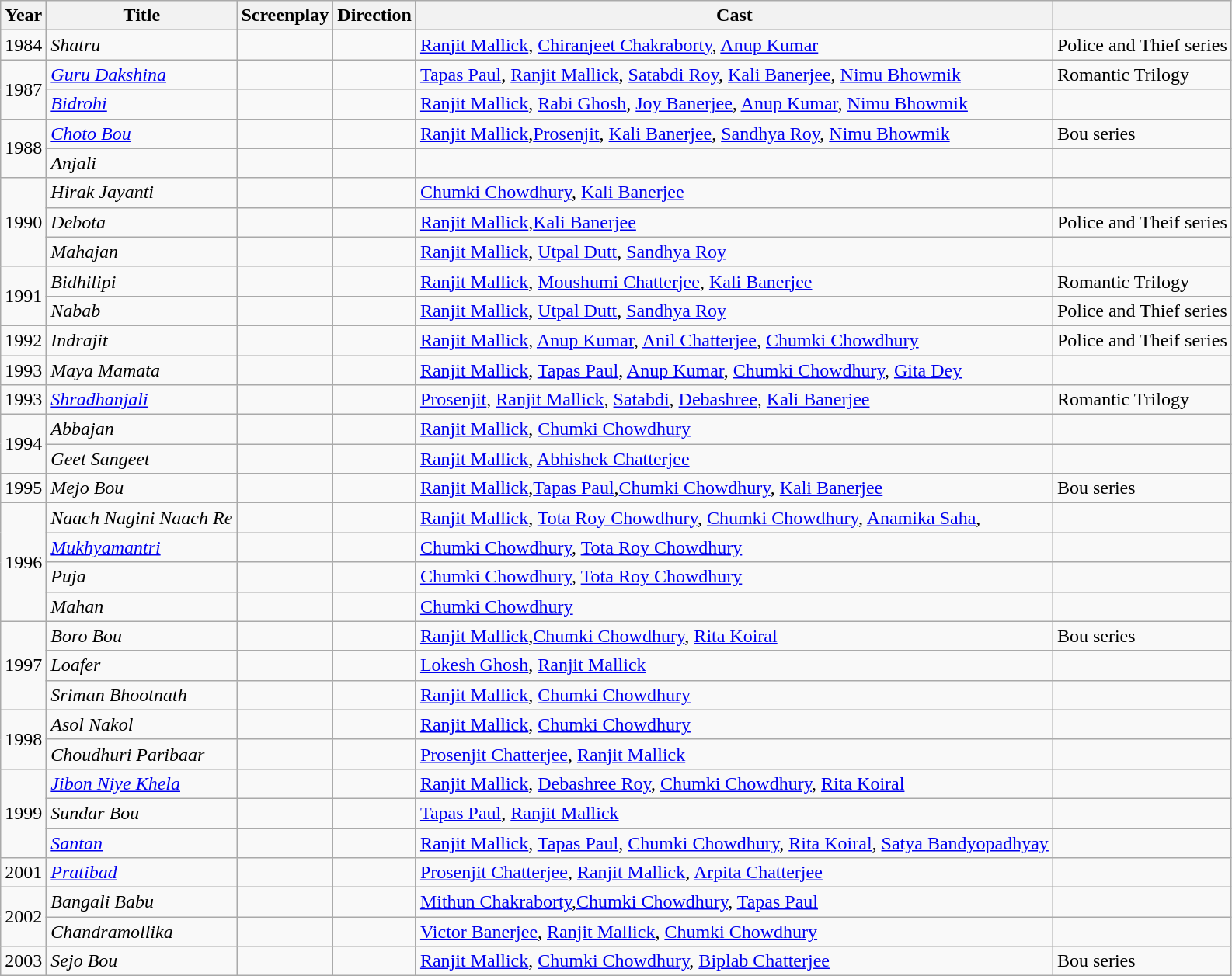<table class="wikitable">
<tr>
<th>Year</th>
<th>Title</th>
<th>Screenplay</th>
<th>Direction</th>
<th>Cast</th>
<th></th>
</tr>
<tr>
<td>1984</td>
<td><em>Shatru</em></td>
<td></td>
<td></td>
<td><a href='#'>Ranjit Mallick</a>, <a href='#'>Chiranjeet Chakraborty</a>, <a href='#'>Anup Kumar</a></td>
<td>Police and Thief series</td>
</tr>
<tr>
<td rowspan="2">1987</td>
<td><em><a href='#'>Guru Dakshina</a></em></td>
<td></td>
<td></td>
<td><a href='#'>Tapas Paul</a>, <a href='#'>Ranjit Mallick</a>, <a href='#'>Satabdi Roy</a>, <a href='#'>Kali Banerjee</a>, <a href='#'>Nimu Bhowmik</a></td>
<td>Romantic Trilogy</td>
</tr>
<tr>
<td><em><a href='#'>Bidrohi</a></em></td>
<td></td>
<td></td>
<td><a href='#'>Ranjit Mallick</a>, <a href='#'>Rabi Ghosh</a>, <a href='#'>Joy Banerjee</a>, <a href='#'>Anup Kumar</a>, <a href='#'>Nimu Bhowmik</a></td>
<td></td>
</tr>
<tr>
<td rowspan="2">1988</td>
<td><em><a href='#'>Choto Bou</a></em></td>
<td></td>
<td></td>
<td><a href='#'>Ranjit Mallick</a>,<a href='#'>Prosenjit</a>, <a href='#'>Kali Banerjee</a>, <a href='#'>Sandhya Roy</a>, <a href='#'>Nimu Bhowmik</a></td>
<td>Bou series</td>
</tr>
<tr>
<td><em>Anjali</em></td>
<td></td>
<td></td>
<td></td>
<td></td>
</tr>
<tr>
<td rowspan="3">1990</td>
<td><em>Hirak Jayanti</em></td>
<td></td>
<td></td>
<td><a href='#'>Chumki Chowdhury</a>, <a href='#'>Kali Banerjee</a></td>
<td></td>
</tr>
<tr>
<td><em>Debota</em></td>
<td></td>
<td></td>
<td><a href='#'>Ranjit Mallick</a>,<a href='#'>Kali Banerjee</a></td>
<td>Police and Theif series</td>
</tr>
<tr>
<td><em>Mahajan</em></td>
<td></td>
<td></td>
<td><a href='#'>Ranjit Mallick</a>, <a href='#'>Utpal Dutt</a>, <a href='#'>Sandhya Roy</a></td>
<td></td>
</tr>
<tr>
<td rowspan="2">1991</td>
<td><em>Bidhilipi</em></td>
<td></td>
<td></td>
<td><a href='#'>Ranjit Mallick</a>, <a href='#'>Moushumi Chatterjee</a>, <a href='#'>Kali Banerjee</a></td>
<td>Romantic Trilogy</td>
</tr>
<tr>
<td><em>Nabab</em></td>
<td></td>
<td></td>
<td><a href='#'>Ranjit Mallick</a>, <a href='#'>Utpal Dutt</a>, <a href='#'>Sandhya Roy</a></td>
<td>Police and Thief series</td>
</tr>
<tr>
<td>1992</td>
<td><em>Indrajit</em></td>
<td></td>
<td></td>
<td><a href='#'>Ranjit Mallick</a>,  <a href='#'>Anup Kumar</a>, <a href='#'>Anil Chatterjee</a>, <a href='#'>Chumki Chowdhury</a></td>
<td>Police and Theif series</td>
</tr>
<tr>
<td>1993</td>
<td><em>Maya Mamata</em></td>
<td></td>
<td></td>
<td><a href='#'>Ranjit Mallick</a>, <a href='#'>Tapas Paul</a>, <a href='#'>Anup Kumar</a>, <a href='#'>Chumki Chowdhury</a>, <a href='#'>Gita Dey</a></td>
<td></td>
</tr>
<tr>
<td>1993</td>
<td><em><a href='#'>Shradhanjali</a></em></td>
<td></td>
<td></td>
<td><a href='#'>Prosenjit</a>, <a href='#'>Ranjit Mallick</a>, <a href='#'>Satabdi</a>, <a href='#'>Debashree</a>, <a href='#'>Kali Banerjee</a></td>
<td>Romantic Trilogy</td>
</tr>
<tr>
<td rowspan="2">1994</td>
<td><em>Abbajan</em></td>
<td></td>
<td></td>
<td><a href='#'>Ranjit Mallick</a>, <a href='#'>Chumki Chowdhury</a></td>
<td></td>
</tr>
<tr>
<td><em>Geet Sangeet</em></td>
<td></td>
<td></td>
<td><a href='#'>Ranjit Mallick</a>, <a href='#'>Abhishek Chatterjee</a></td>
<td></td>
</tr>
<tr>
<td>1995</td>
<td><em>Mejo Bou</em></td>
<td></td>
<td></td>
<td><a href='#'>Ranjit Mallick</a>,<a href='#'>Tapas Paul</a>,<a href='#'>Chumki Chowdhury</a>, <a href='#'>Kali Banerjee</a></td>
<td>Bou series</td>
</tr>
<tr>
<td rowspan="4">1996</td>
<td><em>Naach Nagini Naach Re</em></td>
<td></td>
<td></td>
<td><a href='#'>Ranjit Mallick</a>, <a href='#'>Tota Roy Chowdhury</a>, <a href='#'>Chumki Chowdhury</a>, <a href='#'>Anamika Saha</a>,</td>
<td></td>
</tr>
<tr>
<td><em><a href='#'>Mukhyamantri</a></em></td>
<td></td>
<td></td>
<td><a href='#'>Chumki Chowdhury</a>, <a href='#'>Tota Roy Chowdhury</a></td>
<td></td>
</tr>
<tr>
<td><em>Puja</em></td>
<td></td>
<td></td>
<td><a href='#'>Chumki Chowdhury</a>, <a href='#'>Tota Roy Chowdhury</a></td>
<td></td>
</tr>
<tr>
<td><em>Mahan</em></td>
<td></td>
<td></td>
<td><a href='#'>Chumki Chowdhury</a></td>
<td></td>
</tr>
<tr>
<td rowspan="3">1997</td>
<td><em>Boro Bou</em></td>
<td></td>
<td></td>
<td><a href='#'>Ranjit Mallick</a>,<a href='#'>Chumki Chowdhury</a>, <a href='#'>Rita Koiral</a></td>
<td>Bou series</td>
</tr>
<tr>
<td><em>Loafer</em></td>
<td></td>
<td></td>
<td><a href='#'>Lokesh Ghosh</a>, <a href='#'>Ranjit Mallick</a></td>
<td></td>
</tr>
<tr>
<td><em>Sriman Bhootnath</em></td>
<td></td>
<td></td>
<td><a href='#'>Ranjit Mallick</a>, <a href='#'>Chumki Chowdhury</a></td>
<td></td>
</tr>
<tr>
<td rowspan="2">1998</td>
<td><em>Asol Nakol</em></td>
<td></td>
<td></td>
<td><a href='#'>Ranjit Mallick</a>, <a href='#'>Chumki Chowdhury</a></td>
<td></td>
</tr>
<tr>
<td><em>Choudhuri Paribaar</em></td>
<td></td>
<td></td>
<td><a href='#'>Prosenjit Chatterjee</a>, <a href='#'>Ranjit Mallick</a></td>
<td></td>
</tr>
<tr>
<td rowspan="3">1999</td>
<td><em><a href='#'>Jibon Niye Khela</a></em></td>
<td></td>
<td></td>
<td><a href='#'>Ranjit Mallick</a>, <a href='#'>Debashree Roy</a>, <a href='#'>Chumki Chowdhury</a>, <a href='#'>Rita Koiral</a></td>
<td></td>
</tr>
<tr>
<td><em>Sundar Bou</em></td>
<td></td>
<td></td>
<td><a href='#'>Tapas Paul</a>, <a href='#'>Ranjit Mallick</a></td>
<td></td>
</tr>
<tr>
<td><em><a href='#'>Santan</a></em></td>
<td></td>
<td></td>
<td><a href='#'>Ranjit Mallick</a>, <a href='#'>Tapas Paul</a>, <a href='#'>Chumki Chowdhury</a>, <a href='#'>Rita Koiral</a>, <a href='#'>Satya Bandyopadhyay</a></td>
<td></td>
</tr>
<tr>
<td>2001</td>
<td><em><a href='#'>Pratibad</a></em></td>
<td></td>
<td></td>
<td><a href='#'>Prosenjit Chatterjee</a>, <a href='#'>Ranjit Mallick</a>, <a href='#'>Arpita Chatterjee</a></td>
<td></td>
</tr>
<tr>
<td rowspan="2">2002</td>
<td><em>Bangali Babu</em></td>
<td></td>
<td></td>
<td><a href='#'>Mithun Chakraborty</a>,<a href='#'>Chumki Chowdhury</a>, <a href='#'>Tapas Paul</a></td>
<td></td>
</tr>
<tr>
<td><em>Chandramollika</em></td>
<td></td>
<td></td>
<td><a href='#'>Victor Banerjee</a>,  <a href='#'>Ranjit Mallick</a>, <a href='#'>Chumki Chowdhury</a></td>
<td></td>
</tr>
<tr>
<td>2003</td>
<td><em>Sejo Bou</em></td>
<td></td>
<td></td>
<td><a href='#'>Ranjit Mallick</a>, <a href='#'>Chumki Chowdhury</a>, <a href='#'>Biplab Chatterjee</a></td>
<td>Bou series</td>
</tr>
</table>
